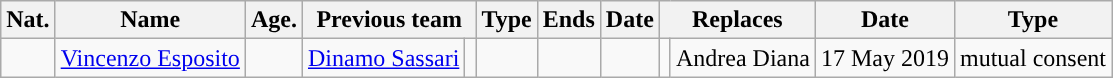<table class="wikitable sortable">
<tr>
<th>Nat.</th>
<th>Name</th>
<th>Age.</th>
<th colspan=2>Previous team</th>
<th>Type</th>
<th>Ends</th>
<th>Date</th>
<th colspan=2>Replaces</th>
<th>Date</th>
<th>Type</th>
</tr>
<tr>
<td></td>
<td><a href='#'>Vincenzo Esposito</a></td>
<td></td>
<td><a href='#'>Dinamo Sassari</a></td>
<td></td>
<td></td>
<td></td>
<td></td>
<td></td>
<td>Andrea Diana</td>
<td>17 May 2019</td>
<td>mutual consent</td>
</tr>
</table>
